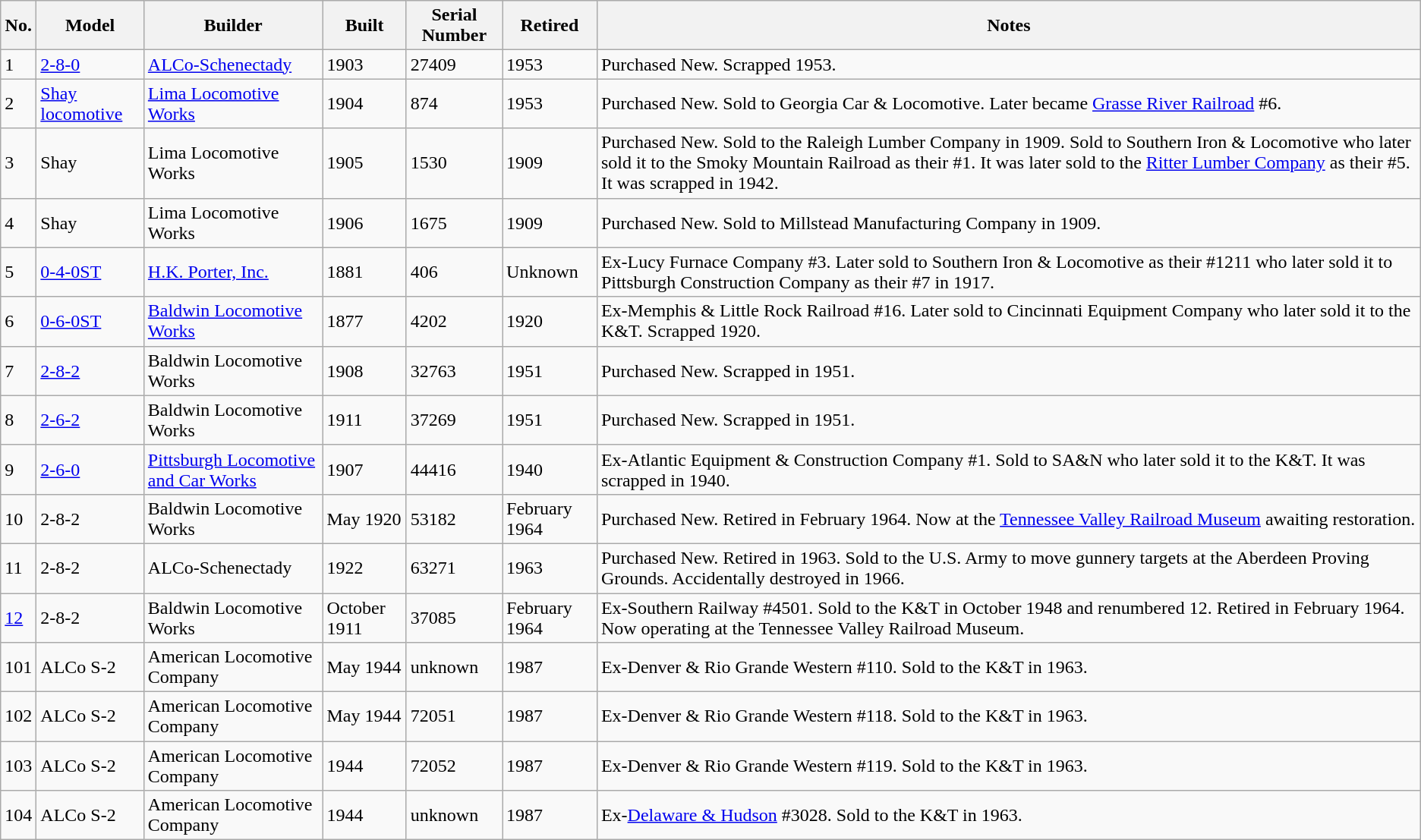<table class="wikitable">
<tr>
<th>No.</th>
<th>Model</th>
<th>Builder</th>
<th>Built</th>
<th>Serial Number</th>
<th>Retired</th>
<th>Notes</th>
</tr>
<tr>
<td>1</td>
<td><a href='#'>2-8-0</a></td>
<td><a href='#'>ALCo-Schenectady</a></td>
<td>1903</td>
<td>27409</td>
<td>1953</td>
<td>Purchased New. Scrapped 1953.</td>
</tr>
<tr>
<td>2</td>
<td><a href='#'>Shay locomotive</a></td>
<td><a href='#'>Lima Locomotive Works</a></td>
<td>1904</td>
<td>874</td>
<td>1953</td>
<td>Purchased New. Sold to Georgia Car & Locomotive. Later became <a href='#'>Grasse River Railroad</a> #6.</td>
</tr>
<tr>
<td>3</td>
<td>Shay</td>
<td>Lima Locomotive Works</td>
<td>1905</td>
<td>1530</td>
<td>1909</td>
<td>Purchased New. Sold to the Raleigh Lumber Company in 1909. Sold to Southern Iron & Locomotive who later sold it to the Smoky Mountain Railroad as their #1. It was later sold to the <a href='#'>Ritter Lumber Company</a> as their #5. It was scrapped in 1942.</td>
</tr>
<tr>
<td>4</td>
<td>Shay</td>
<td>Lima Locomotive Works</td>
<td>1906</td>
<td>1675</td>
<td>1909</td>
<td>Purchased New. Sold to Millstead Manufacturing Company in 1909.</td>
</tr>
<tr>
<td>5</td>
<td><a href='#'>0-4-0ST</a></td>
<td><a href='#'>H.K. Porter, Inc.</a></td>
<td>1881</td>
<td>406</td>
<td>Unknown</td>
<td>Ex-Lucy Furnace Company #3. Later sold to Southern Iron & Locomotive as their #1211 who later sold it to Pittsburgh Construction Company as their #7 in 1917.</td>
</tr>
<tr>
<td>6</td>
<td><a href='#'>0-6-0ST</a></td>
<td><a href='#'>Baldwin Locomotive Works</a></td>
<td>1877</td>
<td>4202</td>
<td>1920</td>
<td>Ex-Memphis & Little Rock Railroad #16. Later sold to Cincinnati Equipment Company who later sold it to the K&T. Scrapped 1920.</td>
</tr>
<tr>
<td>7</td>
<td><a href='#'>2-8-2</a></td>
<td>Baldwin Locomotive Works</td>
<td>1908</td>
<td>32763</td>
<td>1951</td>
<td>Purchased New. Scrapped in 1951.</td>
</tr>
<tr>
<td>8</td>
<td><a href='#'>2-6-2</a></td>
<td>Baldwin Locomotive Works</td>
<td>1911</td>
<td>37269</td>
<td>1951</td>
<td>Purchased New. Scrapped in 1951.</td>
</tr>
<tr>
<td>9</td>
<td><a href='#'>2-6-0</a></td>
<td><a href='#'>Pittsburgh Locomotive and Car Works</a></td>
<td>1907</td>
<td>44416</td>
<td>1940</td>
<td>Ex-Atlantic Equipment & Construction Company #1. Sold to SA&N who later sold it to the K&T. It was scrapped in 1940.</td>
</tr>
<tr>
<td>10</td>
<td>2-8-2</td>
<td>Baldwin Locomotive Works</td>
<td>May 1920</td>
<td>53182</td>
<td>February 1964</td>
<td>Purchased New. Retired in February 1964. Now at the <a href='#'>Tennessee Valley Railroad Museum</a> awaiting restoration.</td>
</tr>
<tr>
<td>11</td>
<td>2-8-2</td>
<td>ALCo-Schenectady</td>
<td>1922</td>
<td>63271</td>
<td>1963</td>
<td>Purchased New. Retired in 1963. Sold to the U.S. Army to move gunnery targets at the Aberdeen Proving Grounds. Accidentally destroyed in 1966.</td>
</tr>
<tr>
<td><a href='#'>12</a></td>
<td>2-8-2</td>
<td>Baldwin Locomotive Works</td>
<td>October 1911</td>
<td>37085</td>
<td>February 1964</td>
<td>Ex-Southern Railway #4501. Sold to the K&T in October 1948 and renumbered 12. Retired in February 1964. Now operating at the Tennessee Valley Railroad Museum.</td>
</tr>
<tr>
<td>101</td>
<td>ALCo S-2</td>
<td>American Locomotive Company</td>
<td>May 1944</td>
<td>unknown</td>
<td>1987</td>
<td>Ex-Denver & Rio Grande Western #110. Sold to the K&T in 1963.</td>
</tr>
<tr>
<td>102</td>
<td>ALCo S-2</td>
<td>American Locomotive Company</td>
<td>May 1944</td>
<td>72051</td>
<td>1987</td>
<td>Ex-Denver & Rio Grande Western #118. Sold to the K&T in 1963.</td>
</tr>
<tr>
<td>103</td>
<td>ALCo S-2</td>
<td>American Locomotive Company</td>
<td>1944</td>
<td>72052</td>
<td>1987</td>
<td>Ex-Denver & Rio Grande Western #119. Sold to the K&T in 1963.</td>
</tr>
<tr>
<td>104</td>
<td>ALCo S-2</td>
<td>American Locomotive Company</td>
<td>1944</td>
<td>unknown</td>
<td>1987</td>
<td>Ex-<a href='#'>Delaware & Hudson</a> #3028. Sold to the K&T in 1963.</td>
</tr>
</table>
